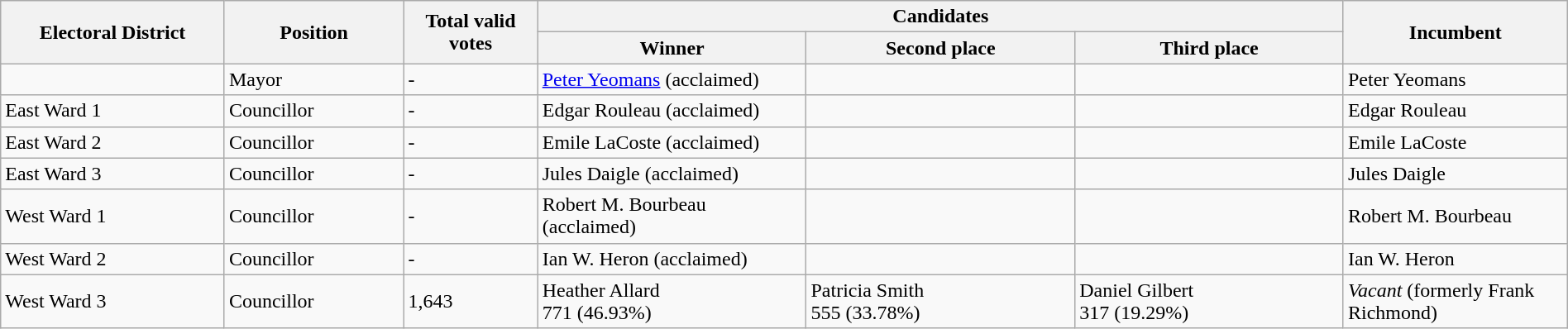<table class="wikitable" width="100%">
<tr>
<th width=10% rowspan=2>Electoral District</th>
<th width=8% rowspan=2>Position</th>
<th width=6% rowspan=2>Total valid votes</th>
<th colspan=3>Candidates</th>
<th width=10% rowspan=2>Incumbent</th>
</tr>
<tr>
<th width=12% >Winner</th>
<th width=12% >Second place</th>
<th width=12% >Third place</th>
</tr>
<tr>
<td></td>
<td>Mayor</td>
<td>-</td>
<td><a href='#'>Peter Yeomans</a> (acclaimed)</td>
<td></td>
<td></td>
<td>Peter Yeomans</td>
</tr>
<tr>
<td>East Ward 1</td>
<td>Councillor</td>
<td>-</td>
<td>Edgar Rouleau (acclaimed)</td>
<td></td>
<td></td>
<td>Edgar Rouleau</td>
</tr>
<tr>
<td>East Ward 2</td>
<td>Councillor</td>
<td>-</td>
<td>Emile LaCoste (acclaimed)</td>
<td></td>
<td></td>
<td>Emile LaCoste</td>
</tr>
<tr>
<td>East Ward 3</td>
<td>Councillor</td>
<td>-</td>
<td>Jules Daigle (acclaimed)</td>
<td></td>
<td></td>
<td>Jules Daigle</td>
</tr>
<tr>
<td>West Ward 1</td>
<td>Councillor</td>
<td>-</td>
<td>Robert M. Bourbeau (acclaimed)</td>
<td></td>
<td></td>
<td>Robert M. Bourbeau</td>
</tr>
<tr>
<td>West Ward 2</td>
<td>Councillor</td>
<td>-</td>
<td>Ian W. Heron (acclaimed)</td>
<td></td>
<td></td>
<td>Ian W. Heron</td>
</tr>
<tr>
<td>West Ward 3</td>
<td>Councillor</td>
<td>1,643</td>
<td>Heather Allard<br>771 (46.93%)</td>
<td>Patricia Smith<br>555 (33.78%)</td>
<td>Daniel Gilbert<br>317 (19.29%)</td>
<td><em>Vacant</em> (formerly Frank Richmond)</td>
</tr>
</table>
